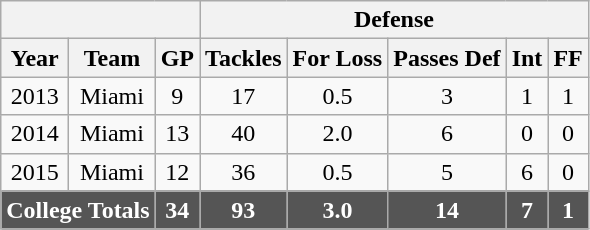<table class="wikitable" style="text-align:center;">
<tr>
<th colspan=3></th>
<th colspan=5>Defense</th>
</tr>
<tr>
<th>Year</th>
<th>Team</th>
<th>GP</th>
<th>Tackles</th>
<th>For Loss</th>
<th>Passes Def</th>
<th>Int</th>
<th>FF</th>
</tr>
<tr>
<td>2013</td>
<td>Miami</td>
<td>9</td>
<td>17</td>
<td>0.5</td>
<td>3</td>
<td>1</td>
<td>1</td>
</tr>
<tr>
<td>2014</td>
<td>Miami</td>
<td>13</td>
<td>40</td>
<td>2.0</td>
<td>6</td>
<td>0</td>
<td>0</td>
</tr>
<tr>
<td>2015</td>
<td>Miami</td>
<td>12</td>
<td>36</td>
<td>0.5</td>
<td>5</td>
<td>6</td>
<td>0</td>
</tr>
<tr style="background:#555; font-weight:bold; color:white;">
<td colspan=2>College Totals</td>
<td>34</td>
<td>93</td>
<td>3.0</td>
<td>14</td>
<td>7</td>
<td>1</td>
</tr>
</table>
